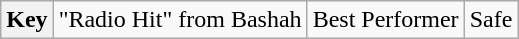<table class="wikitable">
<tr>
<th>Key</th>
<td> "Radio Hit" from Bashah</td>
<td> Best Performer</td>
<td> Safe</td>
</tr>
</table>
